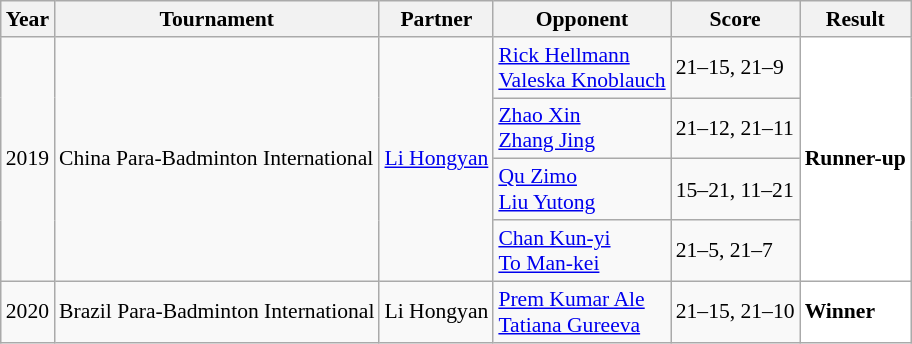<table class="sortable wikitable" style="font-size: 90%;">
<tr>
<th>Year</th>
<th>Tournament</th>
<th>Partner</th>
<th>Opponent</th>
<th>Score</th>
<th>Result</th>
</tr>
<tr>
<td rowspan="4" align="center">2019</td>
<td rowspan="4" align="left">China Para-Badminton International</td>
<td rowspan="4"> <a href='#'>Li Hongyan</a></td>
<td> <a href='#'>Rick Hellmann</a><br> <a href='#'>Valeska Knoblauch</a></td>
<td>21–15, 21–9</td>
<td rowspan="4" style="text-align:left; background:white"> <strong>Runner-up</strong></td>
</tr>
<tr>
<td> <a href='#'>Zhao Xin</a><br> <a href='#'>Zhang Jing</a></td>
<td>21–12, 21–11</td>
</tr>
<tr>
<td> <a href='#'>Qu Zimo</a><br> <a href='#'>Liu Yutong</a></td>
<td>15–21, 11–21</td>
</tr>
<tr>
<td> <a href='#'>Chan Kun-yi</a><br> <a href='#'>To Man-kei</a></td>
<td>21–5, 21–7</td>
</tr>
<tr>
<td align="center">2020</td>
<td align="left">Brazil Para-Badminton International</td>
<td> Li Hongyan</td>
<td align="left"> <a href='#'>Prem Kumar Ale</a><br> <a href='#'>Tatiana Gureeva</a></td>
<td align="left">21–15, 21–10</td>
<td style="text-align:left; background:white"> <strong>Winner</strong></td>
</tr>
</table>
